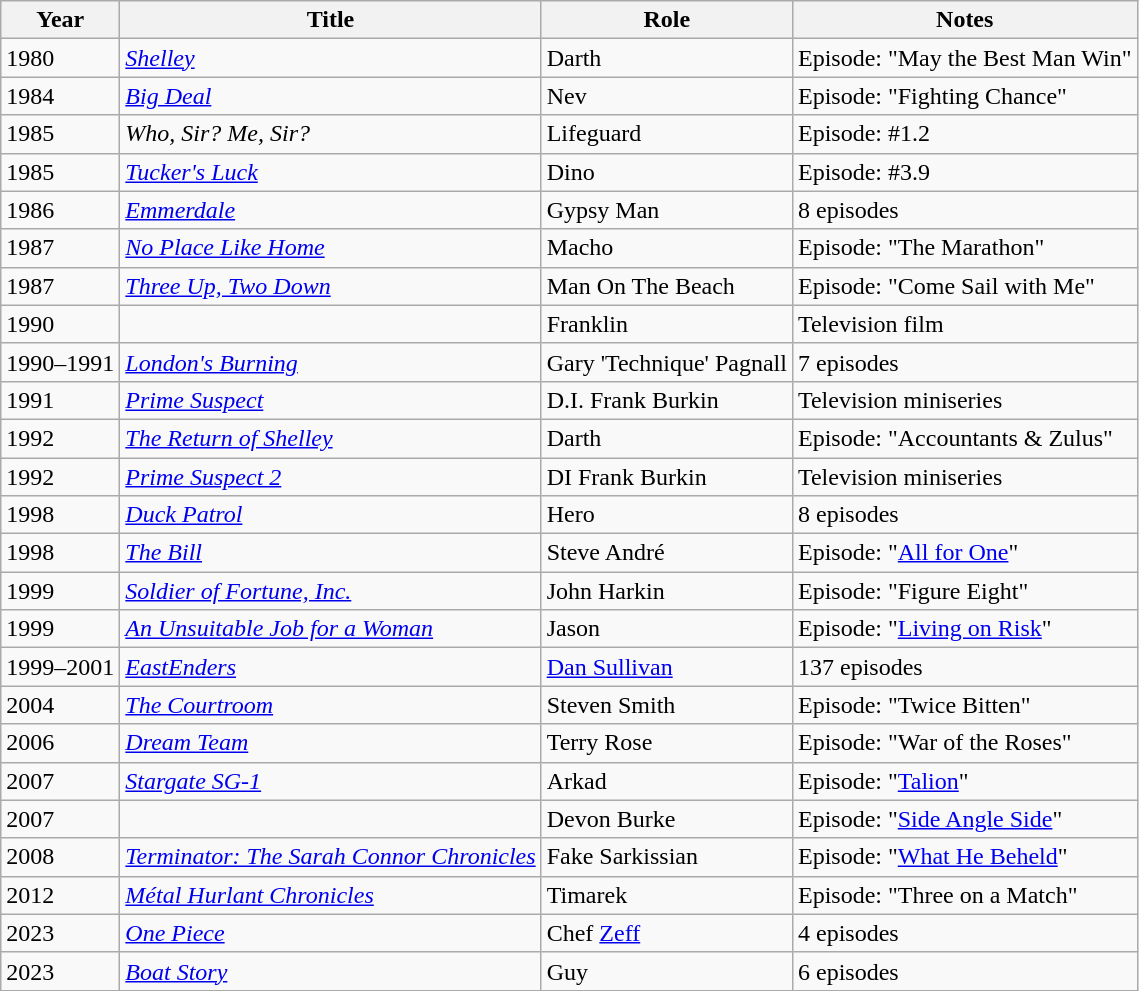<table class="wikitable sortable">
<tr>
<th>Year</th>
<th>Title</th>
<th>Role</th>
<th class="unsortable">Notes</th>
</tr>
<tr>
<td>1980</td>
<td><em><a href='#'>Shelley</a></em></td>
<td>Darth</td>
<td>Episode: "May the Best Man Win"</td>
</tr>
<tr>
<td>1984</td>
<td><em><a href='#'>Big Deal</a></em></td>
<td>Nev</td>
<td>Episode: "Fighting Chance"</td>
</tr>
<tr>
<td>1985</td>
<td><em>Who, Sir? Me, Sir?</em></td>
<td>Lifeguard</td>
<td>Episode: #1.2</td>
</tr>
<tr>
<td>1985</td>
<td><em><a href='#'>Tucker's Luck</a></em></td>
<td>Dino</td>
<td>Episode: #3.9</td>
</tr>
<tr>
<td>1986</td>
<td><em><a href='#'>Emmerdale</a></em></td>
<td>Gypsy Man</td>
<td>8 episodes</td>
</tr>
<tr>
<td>1987</td>
<td><em><a href='#'>No Place Like Home</a></em></td>
<td>Macho</td>
<td>Episode: "The Marathon"</td>
</tr>
<tr>
<td>1987</td>
<td><em><a href='#'>Three Up, Two Down</a></em></td>
<td>Man On The Beach</td>
<td>Episode: "Come Sail with Me"</td>
</tr>
<tr>
<td>1990</td>
<td><em></em></td>
<td>Franklin</td>
<td>Television film</td>
</tr>
<tr>
<td>1990–1991</td>
<td><em><a href='#'>London's Burning</a></em></td>
<td>Gary 'Technique' Pagnall</td>
<td>7 episodes</td>
</tr>
<tr>
<td>1991</td>
<td><em><a href='#'>Prime Suspect</a></em></td>
<td>D.I. Frank Burkin</td>
<td>Television miniseries</td>
</tr>
<tr>
<td>1992</td>
<td><em><a href='#'>The Return of Shelley</a></em></td>
<td>Darth</td>
<td>Episode: "Accountants & Zulus"</td>
</tr>
<tr>
<td>1992</td>
<td><em><a href='#'>Prime Suspect 2</a></em></td>
<td>DI Frank Burkin</td>
<td>Television miniseries</td>
</tr>
<tr>
<td>1998</td>
<td><em><a href='#'>Duck Patrol</a></em></td>
<td>Hero</td>
<td>8 episodes</td>
</tr>
<tr>
<td>1998</td>
<td><em><a href='#'>The Bill</a></em></td>
<td>Steve André</td>
<td>Episode: "<a href='#'>All for One</a>"</td>
</tr>
<tr>
<td>1999</td>
<td><em><a href='#'>Soldier of Fortune, Inc.</a></em></td>
<td>John Harkin</td>
<td>Episode: "Figure Eight"</td>
</tr>
<tr>
<td>1999</td>
<td><a href='#'><em>An Unsuitable Job for a Woman</em></a></td>
<td>Jason</td>
<td>Episode: "<a href='#'>Living on Risk</a>"</td>
</tr>
<tr>
<td>1999–2001</td>
<td><em><a href='#'>EastEnders</a></em></td>
<td><a href='#'>Dan Sullivan</a></td>
<td>137 episodes</td>
</tr>
<tr>
<td>2004</td>
<td><em><a href='#'>The Courtroom</a></em></td>
<td>Steven Smith</td>
<td>Episode: "Twice Bitten"</td>
</tr>
<tr>
<td>2006</td>
<td><em><a href='#'>Dream Team</a></em></td>
<td>Terry Rose</td>
<td>Episode: "War of the Roses"</td>
</tr>
<tr>
<td>2007</td>
<td><em><a href='#'>Stargate SG-1</a></em></td>
<td>Arkad</td>
<td>Episode: "<a href='#'>Talion</a>"</td>
</tr>
<tr>
<td>2007</td>
<td><em></em></td>
<td>Devon Burke</td>
<td>Episode: "<a href='#'>Side Angle Side</a>"</td>
</tr>
<tr>
<td>2008</td>
<td><em><a href='#'>Terminator: The Sarah Connor Chronicles</a></em></td>
<td>Fake Sarkissian</td>
<td>Episode: "<a href='#'>What He Beheld</a>"</td>
</tr>
<tr>
<td>2012</td>
<td><em><a href='#'>Métal Hurlant Chronicles</a></em></td>
<td>Timarek</td>
<td>Episode: "Three on a Match"</td>
</tr>
<tr>
<td>2023</td>
<td><em><a href='#'>One Piece</a></em></td>
<td>Chef <a href='#'>Zeff</a></td>
<td>4 episodes</td>
</tr>
<tr>
<td>2023</td>
<td><em><a href='#'>Boat Story</a></em></td>
<td>Guy</td>
<td>6 episodes</td>
</tr>
</table>
